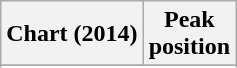<table class="wikitable plainrowheaders sortable" style="text-align:center;">
<tr>
<th scope="col">Chart (2014)</th>
<th scope="col">Peak<br>position</th>
</tr>
<tr>
</tr>
<tr>
</tr>
<tr>
</tr>
<tr>
</tr>
<tr>
</tr>
</table>
